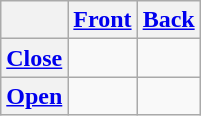<table class="wikitable" style="text-align:center">
<tr>
<th></th>
<th><a href='#'>Front</a></th>
<th><a href='#'>Back</a></th>
</tr>
<tr align="center">
<th><a href='#'>Close</a></th>
<td> </td>
<td> </td>
</tr>
<tr align="center">
<th><a href='#'>Open</a></th>
<td> </td>
<td></td>
</tr>
</table>
